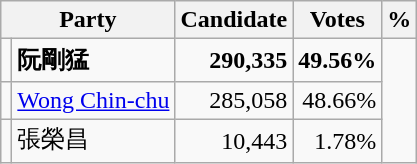<table class="wikitable">
<tr>
<th colspan="2">Party</th>
<th>Candidate</th>
<th>Votes</th>
<th>%</th>
</tr>
<tr>
<td></td>
<td><strong>阮剛猛</strong></td>
<td align="right"><strong>290,335</strong></td>
<td align="right"><strong>49.56%</strong></td>
</tr>
<tr>
<td></td>
<td><a href='#'>Wong Chin-chu</a></td>
<td align="right">285,058</td>
<td align="right">48.66%</td>
</tr>
<tr>
<td></td>
<td>張榮昌</td>
<td align="right">10,443</td>
<td align="right">1.78%</td>
</tr>
</table>
